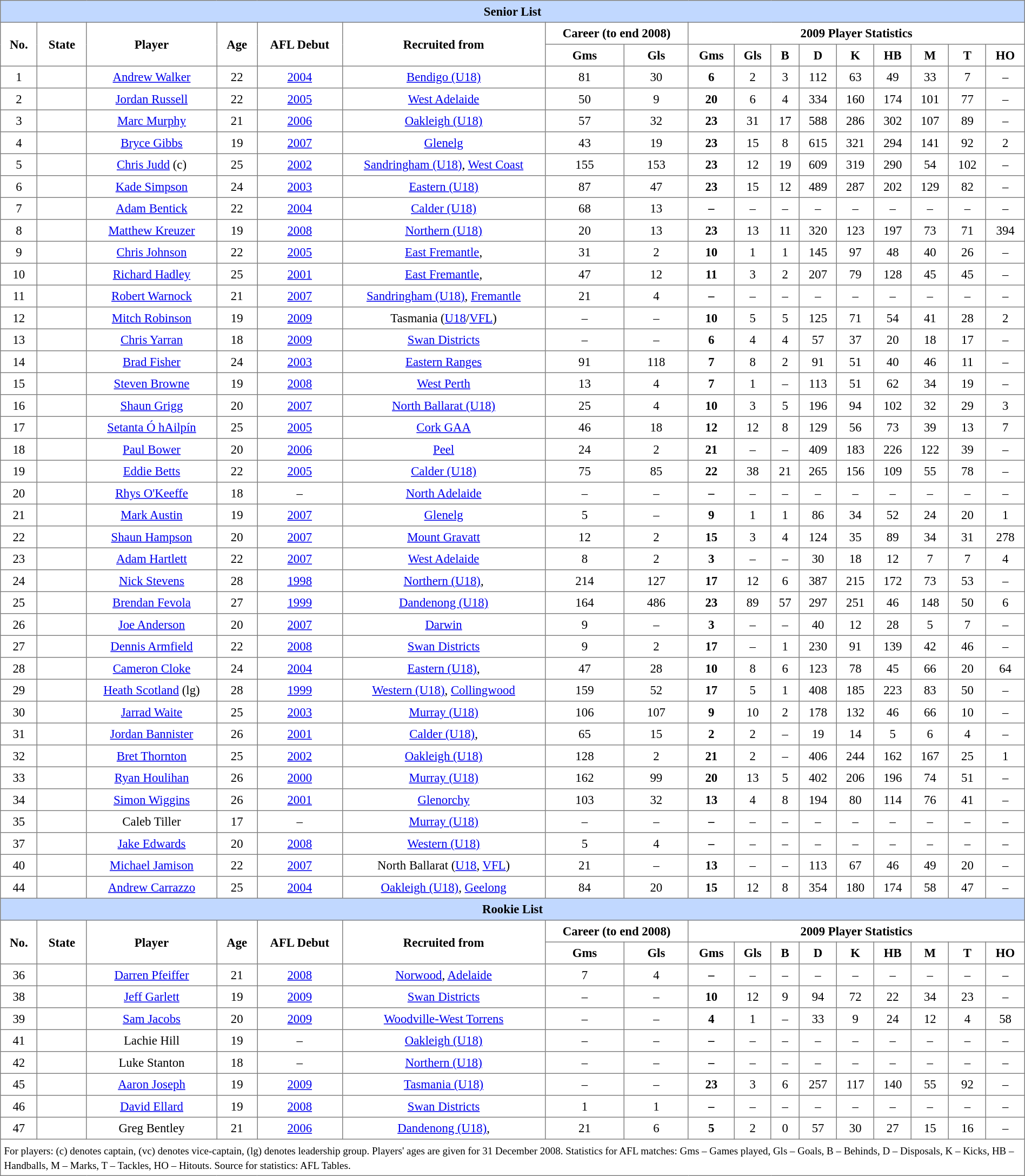<table border="1" cellpadding="4" cellspacing="0"  style="text-align:center; font-size:95%; border-collapse:collapse;">
<tr style="background:#C1D8FF;">
<th colspan="17">Senior List</th>
</tr>
<tr>
<td rowspan="2"><strong>No. </strong></td>
<td rowspan="2"><strong>State</strong></td>
<td rowspan="2"><strong>Player </strong></td>
<td rowspan="2"><strong>Age </strong></td>
<td rowspan="2"><strong>AFL Debut </strong></td>
<td rowspan="2"><strong>Recruited from </strong></td>
<td colspan="2"><strong>Career (to end 2008) </strong></td>
<td colspan="9"><strong>2009 Player Statistics</strong></td>
</tr>
<tr>
<th>Gms</th>
<th>Gls</th>
<th>Gms</th>
<th>Gls</th>
<th>B</th>
<th>D</th>
<th>K</th>
<th>HB</th>
<th>M</th>
<th>T</th>
<th>HO</th>
</tr>
<tr>
<td>1</td>
<td></td>
<td><a href='#'>Andrew Walker</a></td>
<td>22</td>
<td><a href='#'>2004</a></td>
<td><a href='#'>Bendigo (U18)</a></td>
<td>81</td>
<td>30</td>
<td><strong>6</strong></td>
<td>2</td>
<td>3</td>
<td>112</td>
<td>63</td>
<td>49</td>
<td>33</td>
<td>7</td>
<td>–</td>
</tr>
<tr>
<td>2</td>
<td></td>
<td><a href='#'>Jordan Russell</a></td>
<td>22</td>
<td><a href='#'>2005</a></td>
<td><a href='#'>West Adelaide</a></td>
<td>50</td>
<td>9</td>
<td><strong>20</strong></td>
<td>6</td>
<td>4</td>
<td>334</td>
<td>160</td>
<td>174</td>
<td>101</td>
<td>77</td>
<td>–</td>
</tr>
<tr>
<td>3</td>
<td></td>
<td><a href='#'>Marc Murphy</a></td>
<td>21</td>
<td><a href='#'>2006</a></td>
<td><a href='#'>Oakleigh (U18)</a></td>
<td>57</td>
<td>32</td>
<td><strong>23</strong></td>
<td>31</td>
<td>17</td>
<td>588</td>
<td>286</td>
<td>302</td>
<td>107</td>
<td>89</td>
<td>–</td>
</tr>
<tr>
<td>4</td>
<td></td>
<td><a href='#'>Bryce Gibbs</a></td>
<td>19</td>
<td><a href='#'>2007</a></td>
<td><a href='#'>Glenelg</a></td>
<td>43</td>
<td>19</td>
<td><strong>23</strong></td>
<td>15</td>
<td>8</td>
<td>615</td>
<td>321</td>
<td>294</td>
<td>141</td>
<td>92</td>
<td>2</td>
</tr>
<tr>
<td>5</td>
<td></td>
<td><a href='#'>Chris Judd</a> (c)</td>
<td>25</td>
<td><a href='#'>2002</a></td>
<td><a href='#'>Sandringham (U18)</a>, <a href='#'>West Coast</a></td>
<td>155</td>
<td>153</td>
<td><strong>23</strong></td>
<td>12</td>
<td>19</td>
<td>609</td>
<td>319</td>
<td>290</td>
<td>54</td>
<td>102</td>
<td>–</td>
</tr>
<tr>
<td>6</td>
<td></td>
<td><a href='#'>Kade Simpson</a></td>
<td>24</td>
<td><a href='#'>2003</a></td>
<td><a href='#'>Eastern (U18)</a></td>
<td>87</td>
<td>47</td>
<td><strong>23</strong></td>
<td>15</td>
<td>12</td>
<td>489</td>
<td>287</td>
<td>202</td>
<td>129</td>
<td>82</td>
<td>–</td>
</tr>
<tr>
<td>7</td>
<td></td>
<td><a href='#'>Adam Bentick</a></td>
<td>22</td>
<td><a href='#'>2004</a></td>
<td><a href='#'>Calder (U18)</a></td>
<td>68</td>
<td>13</td>
<td><strong>–</strong></td>
<td>–</td>
<td>–</td>
<td>–</td>
<td>–</td>
<td>–</td>
<td>–</td>
<td>–</td>
<td>–</td>
</tr>
<tr>
<td>8</td>
<td></td>
<td><a href='#'>Matthew Kreuzer</a></td>
<td>19</td>
<td><a href='#'>2008</a></td>
<td><a href='#'>Northern (U18)</a></td>
<td>20</td>
<td>13</td>
<td><strong>23</strong></td>
<td>13</td>
<td>11</td>
<td>320</td>
<td>123</td>
<td>197</td>
<td>73</td>
<td>71</td>
<td>394</td>
</tr>
<tr>
<td>9</td>
<td></td>
<td><a href='#'>Chris Johnson</a></td>
<td>22</td>
<td><a href='#'>2005</a></td>
<td><a href='#'>East Fremantle</a>, </td>
<td>31</td>
<td>2</td>
<td><strong>10</strong></td>
<td>1</td>
<td>1</td>
<td>145</td>
<td>97</td>
<td>48</td>
<td>40</td>
<td>26</td>
<td>–</td>
</tr>
<tr>
<td>10</td>
<td></td>
<td><a href='#'>Richard Hadley</a></td>
<td>25</td>
<td><a href='#'>2001</a></td>
<td><a href='#'>East Fremantle</a>, </td>
<td>47</td>
<td>12</td>
<td><strong>11</strong></td>
<td>3</td>
<td>2</td>
<td>207</td>
<td>79</td>
<td>128</td>
<td>45</td>
<td>45</td>
<td>–</td>
</tr>
<tr>
<td>11</td>
<td></td>
<td><a href='#'>Robert Warnock</a></td>
<td>21</td>
<td><a href='#'>2007</a></td>
<td><a href='#'>Sandringham (U18)</a>, <a href='#'>Fremantle</a></td>
<td>21</td>
<td>4</td>
<td><strong>–</strong></td>
<td>–</td>
<td>–</td>
<td>–</td>
<td>–</td>
<td>–</td>
<td>–</td>
<td>–</td>
<td>–</td>
</tr>
<tr>
<td>12</td>
<td></td>
<td><a href='#'>Mitch Robinson</a></td>
<td>19</td>
<td><a href='#'>2009</a></td>
<td>Tasmania (<a href='#'>U18</a>/<a href='#'>VFL</a>)</td>
<td>–</td>
<td>–</td>
<td><strong>10</strong></td>
<td>5</td>
<td>5</td>
<td>125</td>
<td>71</td>
<td>54</td>
<td>41</td>
<td>28</td>
<td>2</td>
</tr>
<tr>
<td>13</td>
<td></td>
<td><a href='#'>Chris Yarran</a></td>
<td>18</td>
<td><a href='#'>2009</a></td>
<td><a href='#'>Swan Districts</a></td>
<td>–</td>
<td>–</td>
<td><strong>6</strong></td>
<td>4</td>
<td>4</td>
<td>57</td>
<td>37</td>
<td>20</td>
<td>18</td>
<td>17</td>
<td>–</td>
</tr>
<tr>
<td>14</td>
<td></td>
<td><a href='#'>Brad Fisher</a></td>
<td>24</td>
<td><a href='#'>2003</a></td>
<td><a href='#'>Eastern Ranges</a></td>
<td>91</td>
<td>118</td>
<td><strong>7</strong></td>
<td>8</td>
<td>2</td>
<td>91</td>
<td>51</td>
<td>40</td>
<td>46</td>
<td>11</td>
<td>–</td>
</tr>
<tr>
<td>15</td>
<td></td>
<td><a href='#'>Steven Browne</a></td>
<td>19</td>
<td><a href='#'>2008</a></td>
<td><a href='#'>West Perth</a></td>
<td>13</td>
<td>4</td>
<td><strong>7</strong></td>
<td>1</td>
<td>–</td>
<td>113</td>
<td>51</td>
<td>62</td>
<td>34</td>
<td>19</td>
<td>–</td>
</tr>
<tr>
<td>16</td>
<td></td>
<td><a href='#'>Shaun Grigg</a></td>
<td>20</td>
<td><a href='#'>2007</a></td>
<td><a href='#'>North Ballarat (U18)</a></td>
<td>25</td>
<td>4</td>
<td><strong>10</strong></td>
<td>3</td>
<td>5</td>
<td>196</td>
<td>94</td>
<td>102</td>
<td>32</td>
<td>29</td>
<td>3</td>
</tr>
<tr>
<td>17</td>
<td></td>
<td><a href='#'>Setanta Ó hAilpín</a></td>
<td>25</td>
<td><a href='#'>2005</a></td>
<td><a href='#'>Cork GAA</a></td>
<td>46</td>
<td>18</td>
<td><strong>12</strong></td>
<td>12</td>
<td>8</td>
<td>129</td>
<td>56</td>
<td>73</td>
<td>39</td>
<td>13</td>
<td>7</td>
</tr>
<tr>
<td>18</td>
<td></td>
<td><a href='#'>Paul Bower</a></td>
<td>20</td>
<td><a href='#'>2006</a></td>
<td><a href='#'>Peel</a></td>
<td>24</td>
<td>2</td>
<td><strong>21</strong></td>
<td>–</td>
<td>–</td>
<td>409</td>
<td>183</td>
<td>226</td>
<td>122</td>
<td>39</td>
<td>–</td>
</tr>
<tr>
<td>19</td>
<td></td>
<td><a href='#'>Eddie Betts</a></td>
<td>22</td>
<td><a href='#'>2005</a></td>
<td><a href='#'>Calder (U18)</a></td>
<td>75</td>
<td>85</td>
<td><strong>22</strong></td>
<td>38</td>
<td>21</td>
<td>265</td>
<td>156</td>
<td>109</td>
<td>55</td>
<td>78</td>
<td>–</td>
</tr>
<tr>
<td>20</td>
<td></td>
<td><a href='#'>Rhys O'Keeffe</a></td>
<td>18</td>
<td>–</td>
<td><a href='#'>North Adelaide</a></td>
<td>–</td>
<td>–</td>
<td><strong>–</strong></td>
<td>–</td>
<td>–</td>
<td>–</td>
<td>–</td>
<td>–</td>
<td>–</td>
<td>–</td>
<td>–</td>
</tr>
<tr>
<td>21</td>
<td></td>
<td><a href='#'>Mark Austin</a></td>
<td>19</td>
<td><a href='#'>2007</a></td>
<td><a href='#'>Glenelg</a></td>
<td>5</td>
<td>–</td>
<td><strong>9</strong></td>
<td>1</td>
<td>1</td>
<td>86</td>
<td>34</td>
<td>52</td>
<td>24</td>
<td>20</td>
<td>1</td>
</tr>
<tr>
<td>22</td>
<td></td>
<td><a href='#'>Shaun Hampson</a></td>
<td>20</td>
<td><a href='#'>2007</a></td>
<td><a href='#'>Mount Gravatt</a></td>
<td>12</td>
<td>2</td>
<td><strong>15</strong></td>
<td>3</td>
<td>4</td>
<td>124</td>
<td>35</td>
<td>89</td>
<td>34</td>
<td>31</td>
<td>278</td>
</tr>
<tr>
<td>23</td>
<td></td>
<td><a href='#'>Adam Hartlett</a></td>
<td>22</td>
<td><a href='#'>2007</a></td>
<td><a href='#'>West Adelaide</a></td>
<td>8</td>
<td>2</td>
<td><strong>3</strong></td>
<td>–</td>
<td>–</td>
<td>30</td>
<td>18</td>
<td>12</td>
<td>7</td>
<td>7</td>
<td>4</td>
</tr>
<tr>
<td>24</td>
<td></td>
<td><a href='#'>Nick Stevens</a></td>
<td>28</td>
<td><a href='#'>1998</a></td>
<td><a href='#'>Northern (U18)</a>, </td>
<td>214</td>
<td>127</td>
<td><strong>17</strong></td>
<td>12</td>
<td>6</td>
<td>387</td>
<td>215</td>
<td>172</td>
<td>73</td>
<td>53</td>
<td>–</td>
</tr>
<tr>
<td>25</td>
<td></td>
<td><a href='#'>Brendan Fevola</a></td>
<td>27</td>
<td><a href='#'>1999</a></td>
<td><a href='#'>Dandenong (U18)</a></td>
<td>164</td>
<td>486</td>
<td><strong>23</strong></td>
<td>89</td>
<td>57</td>
<td>297</td>
<td>251</td>
<td>46</td>
<td>148</td>
<td>50</td>
<td>6</td>
</tr>
<tr>
<td>26</td>
<td></td>
<td><a href='#'>Joe Anderson</a></td>
<td>20</td>
<td><a href='#'>2007</a></td>
<td><a href='#'>Darwin</a></td>
<td>9</td>
<td>–</td>
<td><strong>3</strong></td>
<td>–</td>
<td>–</td>
<td>40</td>
<td>12</td>
<td>28</td>
<td>5</td>
<td>7</td>
<td>–</td>
</tr>
<tr>
<td>27</td>
<td></td>
<td><a href='#'>Dennis Armfield</a></td>
<td>22</td>
<td><a href='#'>2008</a></td>
<td><a href='#'>Swan Districts</a></td>
<td>9</td>
<td>2</td>
<td><strong>17</strong></td>
<td>–</td>
<td>1</td>
<td>230</td>
<td>91</td>
<td>139</td>
<td>42</td>
<td>46</td>
<td>–</td>
</tr>
<tr>
<td>28</td>
<td></td>
<td><a href='#'>Cameron Cloke</a></td>
<td>24</td>
<td><a href='#'>2004</a></td>
<td><a href='#'>Eastern (U18)</a>, </td>
<td>47</td>
<td>28</td>
<td><strong>10</strong></td>
<td>8</td>
<td>6</td>
<td>123</td>
<td>78</td>
<td>45</td>
<td>66</td>
<td>20</td>
<td>64</td>
</tr>
<tr>
<td>29</td>
<td></td>
<td><a href='#'>Heath Scotland</a> (lg)</td>
<td>28</td>
<td><a href='#'>1999</a></td>
<td><a href='#'>Western (U18)</a>, <a href='#'>Collingwood</a></td>
<td>159</td>
<td>52</td>
<td><strong>17</strong></td>
<td>5</td>
<td>1</td>
<td>408</td>
<td>185</td>
<td>223</td>
<td>83</td>
<td>50</td>
<td>–</td>
</tr>
<tr>
<td>30</td>
<td></td>
<td><a href='#'>Jarrad Waite</a></td>
<td>25</td>
<td><a href='#'>2003</a></td>
<td><a href='#'>Murray (U18)</a></td>
<td>106</td>
<td>107</td>
<td><strong>9</strong></td>
<td>10</td>
<td>2</td>
<td>178</td>
<td>132</td>
<td>46</td>
<td>66</td>
<td>10</td>
<td>–</td>
</tr>
<tr>
<td>31</td>
<td></td>
<td><a href='#'>Jordan Bannister</a></td>
<td>26</td>
<td><a href='#'>2001</a></td>
<td><a href='#'>Calder (U18)</a>, </td>
<td>65</td>
<td>15</td>
<td><strong>2</strong></td>
<td>2</td>
<td>–</td>
<td>19</td>
<td>14</td>
<td>5</td>
<td>6</td>
<td>4</td>
<td>–</td>
</tr>
<tr>
<td>32</td>
<td></td>
<td><a href='#'>Bret Thornton</a></td>
<td>25</td>
<td><a href='#'>2002</a></td>
<td><a href='#'>Oakleigh (U18)</a></td>
<td>128</td>
<td>2</td>
<td><strong>21</strong></td>
<td>2</td>
<td>–</td>
<td>406</td>
<td>244</td>
<td>162</td>
<td>167</td>
<td>25</td>
<td>1</td>
</tr>
<tr>
<td>33</td>
<td></td>
<td><a href='#'>Ryan Houlihan</a></td>
<td>26</td>
<td><a href='#'>2000</a></td>
<td><a href='#'>Murray (U18)</a></td>
<td>162</td>
<td>99</td>
<td><strong>20</strong></td>
<td>13</td>
<td>5</td>
<td>402</td>
<td>206</td>
<td>196</td>
<td>74</td>
<td>51</td>
<td>–</td>
</tr>
<tr>
<td>34</td>
<td></td>
<td><a href='#'>Simon Wiggins</a></td>
<td>26</td>
<td><a href='#'>2001</a></td>
<td><a href='#'>Glenorchy</a></td>
<td>103</td>
<td>32</td>
<td><strong>13</strong></td>
<td>4</td>
<td>8</td>
<td>194</td>
<td>80</td>
<td>114</td>
<td>76</td>
<td>41</td>
<td>–</td>
</tr>
<tr>
<td>35</td>
<td></td>
<td>Caleb Tiller</td>
<td>17</td>
<td>–</td>
<td><a href='#'>Murray (U18)</a></td>
<td>–</td>
<td>–</td>
<td><strong>–</strong></td>
<td>–</td>
<td>–</td>
<td>–</td>
<td>–</td>
<td>–</td>
<td>–</td>
<td>–</td>
<td>–</td>
</tr>
<tr>
<td>37</td>
<td></td>
<td><a href='#'>Jake Edwards</a></td>
<td>20</td>
<td><a href='#'>2008</a></td>
<td><a href='#'>Western (U18)</a></td>
<td>5</td>
<td>4</td>
<td><strong>–</strong></td>
<td>–</td>
<td>–</td>
<td>–</td>
<td>–</td>
<td>–</td>
<td>–</td>
<td>–</td>
<td>–</td>
</tr>
<tr>
<td>40</td>
<td></td>
<td><a href='#'>Michael Jamison</a></td>
<td>22</td>
<td><a href='#'>2007</a></td>
<td>North Ballarat (<a href='#'>U18</a>, <a href='#'>VFL</a>)</td>
<td>21</td>
<td>–</td>
<td><strong>13</strong></td>
<td>–</td>
<td>–</td>
<td>113</td>
<td>67</td>
<td>46</td>
<td>49</td>
<td>20</td>
<td>–</td>
</tr>
<tr>
<td>44</td>
<td></td>
<td><a href='#'>Andrew Carrazzo</a></td>
<td>25</td>
<td><a href='#'>2004</a></td>
<td><a href='#'>Oakleigh (U18)</a>, <a href='#'>Geelong</a></td>
<td>84</td>
<td>20</td>
<td><strong>15</strong></td>
<td>12</td>
<td>8</td>
<td>354</td>
<td>180</td>
<td>174</td>
<td>58</td>
<td>47</td>
<td>–</td>
</tr>
<tr>
<th colspan="17" style="background:#C1D8FF;">Rookie List</th>
</tr>
<tr>
<td rowspan="2"><strong>No. </strong></td>
<td rowspan="2"><strong>State</strong></td>
<td rowspan="2"><strong>Player </strong></td>
<td rowspan="2"><strong>Age </strong></td>
<td rowspan="2"><strong>AFL Debut </strong></td>
<td rowspan="2"><strong>Recruited from </strong></td>
<td colspan="2"><strong>Career (to end 2008) </strong></td>
<td colspan="9"><strong>2009 Player Statistics</strong></td>
</tr>
<tr>
<th>Gms</th>
<th>Gls</th>
<th>Gms</th>
<th>Gls</th>
<th>B</th>
<th>D</th>
<th>K</th>
<th>HB</th>
<th>M</th>
<th>T</th>
<th>HO</th>
</tr>
<tr>
<td>36</td>
<td></td>
<td><a href='#'>Darren Pfeiffer</a></td>
<td>21</td>
<td><a href='#'>2008</a></td>
<td><a href='#'>Norwood</a>, <a href='#'>Adelaide</a></td>
<td>7</td>
<td>4</td>
<td><strong>–</strong></td>
<td>–</td>
<td>–</td>
<td>–</td>
<td>–</td>
<td>–</td>
<td>–</td>
<td>–</td>
<td>–</td>
</tr>
<tr>
<td>38</td>
<td></td>
<td><a href='#'>Jeff Garlett</a></td>
<td>19</td>
<td><a href='#'>2009</a></td>
<td><a href='#'>Swan Districts</a></td>
<td>–</td>
<td>–</td>
<td><strong>10</strong></td>
<td>12</td>
<td>9</td>
<td>94</td>
<td>72</td>
<td>22</td>
<td>34</td>
<td>23</td>
<td>–</td>
</tr>
<tr>
<td>39</td>
<td></td>
<td><a href='#'>Sam Jacobs</a></td>
<td>20</td>
<td><a href='#'>2009</a></td>
<td><a href='#'>Woodville-West Torrens</a></td>
<td>–</td>
<td>–</td>
<td><strong>4</strong></td>
<td>1</td>
<td>–</td>
<td>33</td>
<td>9</td>
<td>24</td>
<td>12</td>
<td>4</td>
<td>58</td>
</tr>
<tr>
<td>41</td>
<td></td>
<td>Lachie Hill</td>
<td>19</td>
<td>–</td>
<td><a href='#'>Oakleigh (U18)</a></td>
<td>–</td>
<td>–</td>
<td><strong>–</strong></td>
<td>–</td>
<td>–</td>
<td>–</td>
<td>–</td>
<td>–</td>
<td>–</td>
<td>–</td>
<td>–</td>
</tr>
<tr>
<td>42</td>
<td></td>
<td>Luke Stanton</td>
<td>18</td>
<td>–</td>
<td><a href='#'>Northern (U18)</a></td>
<td>–</td>
<td>–</td>
<td><strong>–</strong></td>
<td>–</td>
<td>–</td>
<td>–</td>
<td>–</td>
<td>–</td>
<td>–</td>
<td>–</td>
<td>–</td>
</tr>
<tr>
<td>45</td>
<td></td>
<td><a href='#'>Aaron Joseph</a></td>
<td>19</td>
<td><a href='#'>2009</a></td>
<td><a href='#'>Tasmania (U18)</a></td>
<td>–</td>
<td>–</td>
<td><strong>23</strong></td>
<td>3</td>
<td>6</td>
<td>257</td>
<td>117</td>
<td>140</td>
<td>55</td>
<td>92</td>
<td>–</td>
</tr>
<tr>
<td>46</td>
<td></td>
<td><a href='#'>David Ellard</a></td>
<td>19</td>
<td><a href='#'>2008</a></td>
<td><a href='#'>Swan Districts</a></td>
<td>1</td>
<td>1</td>
<td><strong>–</strong></td>
<td>–</td>
<td>–</td>
<td>–</td>
<td>–</td>
<td>–</td>
<td>–</td>
<td>–</td>
<td>–</td>
</tr>
<tr>
<td>47</td>
<td></td>
<td>Greg Bentley</td>
<td>21</td>
<td><a href='#'>2006</a></td>
<td><a href='#'>Dandenong (U18)</a>, </td>
<td>21</td>
<td>6</td>
<td><strong>5</strong></td>
<td>2</td>
<td>0</td>
<td>57</td>
<td>30</td>
<td>27</td>
<td>15</td>
<td>16</td>
<td>–</td>
</tr>
<tr>
<td colspan="17" align=left><small>For players: (c) denotes captain, (vc) denotes vice-captain, (lg) denotes leadership group. Players' ages are given for 31 December 2008. Statistics for AFL matches: Gms – Games played, Gls – Goals, B – Behinds, D – Disposals, K – Kicks, HB – Handballs, M – Marks, T – Tackles, HO – Hitouts. Source for statistics: AFL Tables.</small></td>
</tr>
</table>
